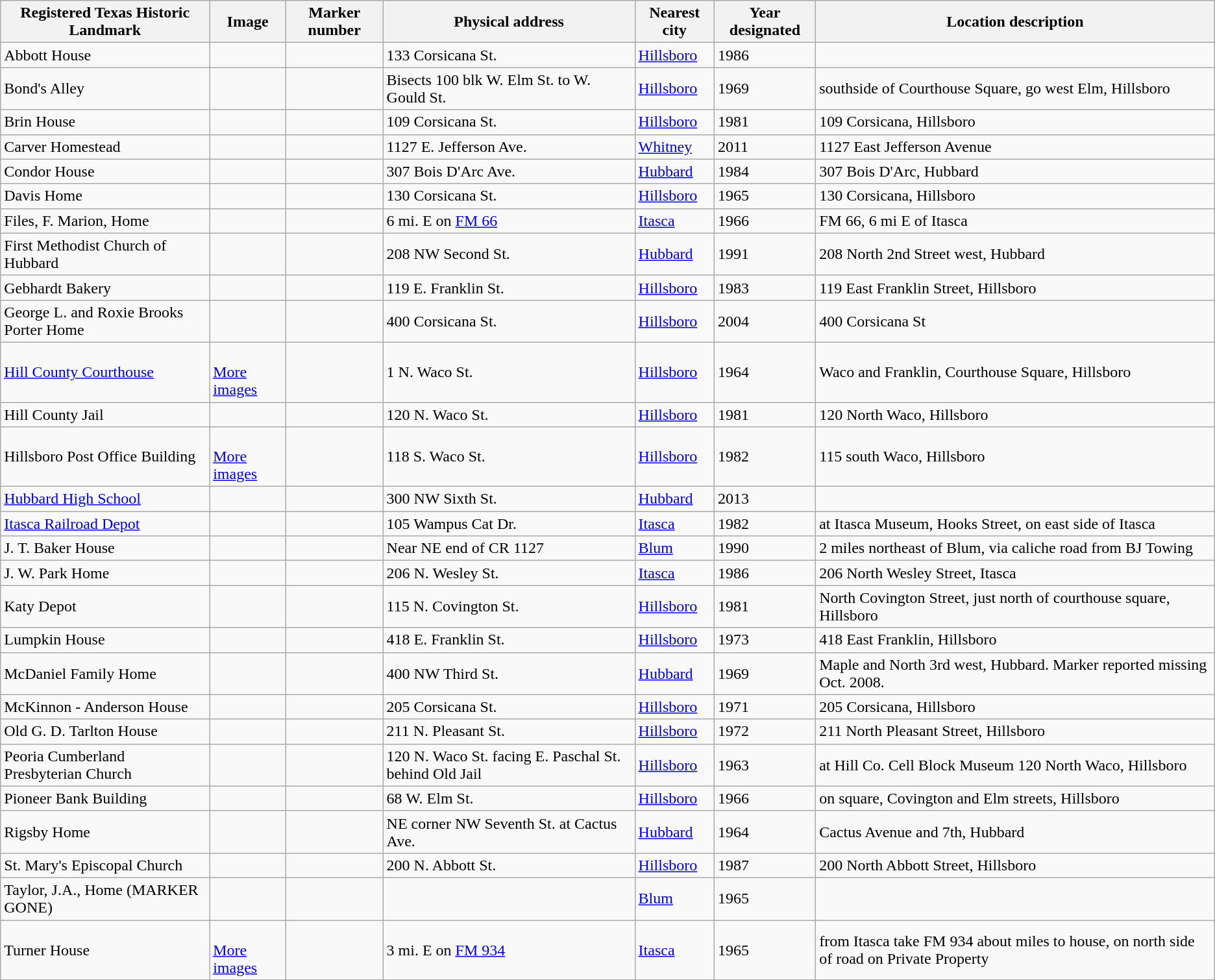<table class="wikitable sortable">
<tr>
<th>Registered Texas Historic Landmark</th>
<th>Image</th>
<th>Marker number</th>
<th>Physical address</th>
<th>Nearest city</th>
<th>Year designated</th>
<th>Location description</th>
</tr>
<tr>
<td>Abbott House</td>
<td></td>
<td></td>
<td>133 Corsicana St.<br></td>
<td><a href='#'>Hillsboro</a></td>
<td>1986</td>
<td></td>
</tr>
<tr>
<td>Bond's Alley</td>
<td></td>
<td></td>
<td>Bisects 100 blk W. Elm St. to W. Gould St.<br></td>
<td><a href='#'>Hillsboro</a></td>
<td>1969</td>
<td>southside of Courthouse Square, go west Elm, Hillsboro</td>
</tr>
<tr>
<td>Brin House</td>
<td></td>
<td></td>
<td>109 Corsicana St.<br></td>
<td><a href='#'>Hillsboro</a></td>
<td>1981</td>
<td>109 Corsicana, Hillsboro</td>
</tr>
<tr>
<td>Carver Homestead</td>
<td></td>
<td></td>
<td>1127 E. Jefferson Ave.<br></td>
<td><a href='#'>Whitney</a></td>
<td>2011</td>
<td>1127 East Jefferson Avenue</td>
</tr>
<tr>
<td>Condor House</td>
<td></td>
<td></td>
<td>307 Bois D'Arc Ave.<br></td>
<td><a href='#'>Hubbard</a></td>
<td>1984</td>
<td>307 Bois D'Arc, Hubbard</td>
</tr>
<tr>
<td>Davis Home</td>
<td></td>
<td></td>
<td>130 Corsicana St.<br></td>
<td><a href='#'>Hillsboro</a></td>
<td>1965</td>
<td>130 Corsicana, Hillsboro</td>
</tr>
<tr>
<td>Files, F. Marion, Home</td>
<td></td>
<td></td>
<td>6 mi. E on <a href='#'>FM 66</a> </td>
<td><a href='#'>Itasca</a></td>
<td>1966</td>
<td>FM 66, 6 mi E of Itasca</td>
</tr>
<tr>
<td>First Methodist Church of Hubbard</td>
<td></td>
<td></td>
<td>208 NW Second St.<br></td>
<td><a href='#'>Hubbard</a></td>
<td>1991</td>
<td>208 North 2nd Street west, Hubbard</td>
</tr>
<tr>
<td>Gebhardt Bakery</td>
<td></td>
<td></td>
<td>119 E. Franklin St.<br></td>
<td><a href='#'>Hillsboro</a></td>
<td>1983</td>
<td>119 East Franklin Street, Hillsboro</td>
</tr>
<tr>
<td>George L. and Roxie Brooks Porter Home</td>
<td></td>
<td></td>
<td>400 Corsicana St.<br></td>
<td><a href='#'>Hillsboro</a></td>
<td>2004</td>
<td>400 Corsicana St</td>
</tr>
<tr>
<td><a href='#'>Hill County Courthouse</a></td>
<td><br> <a href='#'>More images</a></td>
<td></td>
<td>1 N. Waco St.<br></td>
<td><a href='#'>Hillsboro</a></td>
<td>1964</td>
<td>Waco and Franklin, Courthouse Square, Hillsboro</td>
</tr>
<tr>
<td>Hill County Jail</td>
<td></td>
<td></td>
<td>120 N. Waco St.<br></td>
<td><a href='#'>Hillsboro</a></td>
<td>1981</td>
<td>120 North Waco, Hillsboro</td>
</tr>
<tr>
<td>Hillsboro Post Office Building</td>
<td><br> <a href='#'>More images</a></td>
<td></td>
<td>118 S. Waco St.<br></td>
<td><a href='#'>Hillsboro</a></td>
<td>1982</td>
<td>115 south Waco, Hillsboro</td>
</tr>
<tr>
<td><a href='#'>Hubbard High School</a></td>
<td></td>
<td></td>
<td>300 NW Sixth St.<br></td>
<td><a href='#'>Hubbard</a></td>
<td>2013</td>
<td></td>
</tr>
<tr>
<td><a href='#'>Itasca Railroad Depot</a></td>
<td></td>
<td></td>
<td>105 Wampus Cat Dr.<br></td>
<td><a href='#'>Itasca</a></td>
<td>1982</td>
<td>at Itasca Museum, Hooks Street, on east side of Itasca</td>
</tr>
<tr>
<td>J. T. Baker House</td>
<td></td>
<td></td>
<td>Near NE end of CR 1127<br></td>
<td><a href='#'>Blum</a></td>
<td>1990</td>
<td>2 miles northeast of Blum, via caliche road from BJ Towing</td>
</tr>
<tr>
<td>J. W. Park Home</td>
<td></td>
<td></td>
<td>206 N. Wesley St.<br></td>
<td><a href='#'>Itasca</a></td>
<td>1986</td>
<td>206 North Wesley Street, Itasca</td>
</tr>
<tr>
<td>Katy Depot</td>
<td></td>
<td></td>
<td>115 N. Covington St.<br></td>
<td><a href='#'>Hillsboro</a></td>
<td>1981</td>
<td>North Covington Street, just north of courthouse square, Hillsboro</td>
</tr>
<tr>
<td>Lumpkin House</td>
<td></td>
<td></td>
<td>418 E. Franklin St.<br></td>
<td><a href='#'>Hillsboro</a></td>
<td>1973</td>
<td>418 East Franklin, Hillsboro</td>
</tr>
<tr>
<td>McDaniel Family Home</td>
<td></td>
<td></td>
<td>400 NW Third St.<br></td>
<td><a href='#'>Hubbard</a></td>
<td>1969</td>
<td>Maple and North 3rd west, Hubbard. Marker reported missing Oct. 2008.</td>
</tr>
<tr>
<td>McKinnon - Anderson House</td>
<td></td>
<td></td>
<td>205 Corsicana St.<br></td>
<td><a href='#'>Hillsboro</a></td>
<td>1971</td>
<td>205 Corsicana, Hillsboro</td>
</tr>
<tr>
<td>Old G. D. Tarlton House</td>
<td></td>
<td></td>
<td>211 N. Pleasant St.<br></td>
<td><a href='#'>Hillsboro</a></td>
<td>1972</td>
<td>211 North Pleasant Street, Hillsboro</td>
</tr>
<tr>
<td>Peoria Cumberland Presbyterian Church</td>
<td></td>
<td></td>
<td>120 N. Waco St. facing E. Paschal St. behind Old Jail<br></td>
<td><a href='#'>Hillsboro</a></td>
<td>1963</td>
<td>at Hill Co. Cell Block Museum 120 North Waco, Hillsboro</td>
</tr>
<tr>
<td>Pioneer Bank Building</td>
<td></td>
<td></td>
<td>68 W. Elm St.<br></td>
<td><a href='#'>Hillsboro</a></td>
<td>1966</td>
<td>on square, Covington and Elm streets, Hillsboro</td>
</tr>
<tr>
<td>Rigsby Home</td>
<td></td>
<td></td>
<td>NE corner NW Seventh St. at Cactus Ave.<br></td>
<td><a href='#'>Hubbard</a></td>
<td>1964</td>
<td>Cactus Avenue and 7th, Hubbard</td>
</tr>
<tr>
<td>St. Mary's Episcopal Church</td>
<td></td>
<td></td>
<td>200 N. Abbott St.<br></td>
<td><a href='#'>Hillsboro</a></td>
<td>1987</td>
<td>200 North Abbott Street, Hillsboro</td>
</tr>
<tr>
<td>Taylor, J.A., Home (MARKER GONE)</td>
<td></td>
<td></td>
<td></td>
<td><a href='#'>Blum</a></td>
<td>1965</td>
<td></td>
</tr>
<tr>
<td>Turner House</td>
<td><br> <a href='#'>More images</a></td>
<td></td>
<td>3 mi. E on <a href='#'>FM 934</a><br></td>
<td><a href='#'>Itasca</a></td>
<td>1965</td>
<td>from Itasca take FM 934 about miles to house, on north side of road on Private Property</td>
</tr>
</table>
